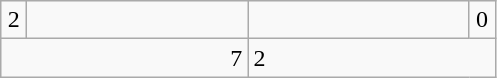<table class=wikitable>
<tr>
<td align=center width=10>2</td>
<td align=center width=140></td>
<td align=center width=140></td>
<td align=center width=10>0</td>
</tr>
<tr>
<td colspan=2 align=right>7</td>
<td colspan=2>2</td>
</tr>
</table>
